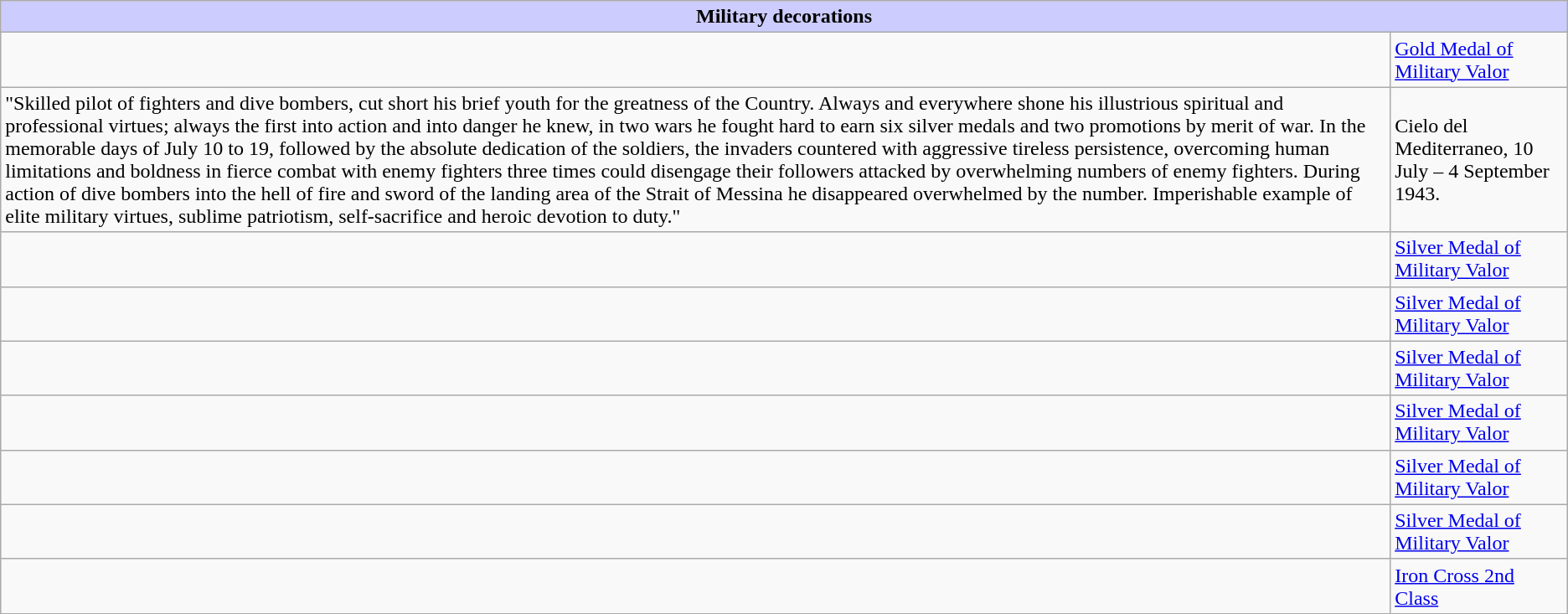<table class="wikitable">
<tr style="background:#ccf; text-align:center;">
<td colspan=2><strong>Military decorations</strong></td>
</tr>
<tr>
<td></td>
<td><a href='#'>Gold Medal of Military Valor</a></td>
</tr>
<tr>
<td>"Skilled pilot of fighters and dive bombers, cut short his brief youth for the greatness of the Country. Always and everywhere shone his illustrious spiritual and professional virtues; always the first into action and into danger he knew, in two wars he fought hard to earn six silver medals and two promotions by merit of war. In the memorable days of July 10 to 19, followed by the absolute dedication of the soldiers, the invaders countered with aggressive tireless persistence, overcoming human limitations and boldness in fierce combat with enemy fighters three times could disengage their followers attacked by overwhelming numbers of enemy fighters. During action of dive bombers into the hell of fire and sword of the landing area of the Strait of Messina he disappeared overwhelmed by the number. Imperishable example of elite military virtues, sublime patriotism, self-sacrifice and heroic devotion to duty."</td>
<td>Cielo del Mediterraneo, 10 July – 4 September 1943.</td>
</tr>
<tr>
<td></td>
<td><a href='#'>Silver Medal of Military Valor</a></td>
</tr>
<tr>
<td></td>
<td><a href='#'>Silver Medal of Military Valor</a></td>
</tr>
<tr>
<td></td>
<td><a href='#'>Silver Medal of Military Valor</a></td>
</tr>
<tr>
<td></td>
<td><a href='#'>Silver Medal of Military Valor</a></td>
</tr>
<tr>
<td></td>
<td><a href='#'>Silver Medal of Military Valor</a></td>
</tr>
<tr>
<td></td>
<td><a href='#'>Silver Medal of Military Valor</a></td>
</tr>
<tr>
<td></td>
<td><a href='#'>Iron Cross 2nd Class</a></td>
</tr>
</table>
